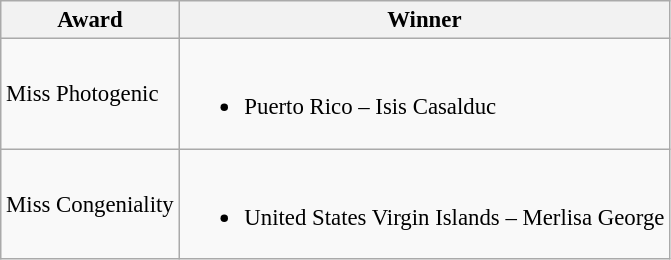<table class="wikitable sortable" style="font-size:95%;">
<tr>
<th>Award</th>
<th>Winner</th>
</tr>
<tr>
<td>Miss Photogenic</td>
<td><br><ul><li> Puerto Rico – Isis Casalduc</li></ul></td>
</tr>
<tr>
<td>Miss Congeniality</td>
<td><br><ul><li> United States Virgin Islands – Merlisa George</li></ul></td>
</tr>
</table>
